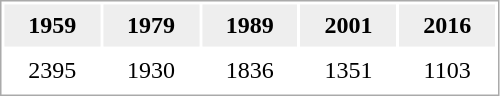<table width="333px" border="0" cellspacing="2" cellpadding="5" style="border:1px solid #AAAAAA;">
<tr bgcolor="#EEEEEE">
<th>1959</th>
<th>1979</th>
<th>1989</th>
<th>2001</th>
<th>2016</th>
</tr>
<tr bgcolor="#FFFFFF">
<td align=center>2395</td>
<td align=center>1930</td>
<td align=center>1836</td>
<td align=center>1351</td>
<td align=center>1103</td>
</tr>
</table>
